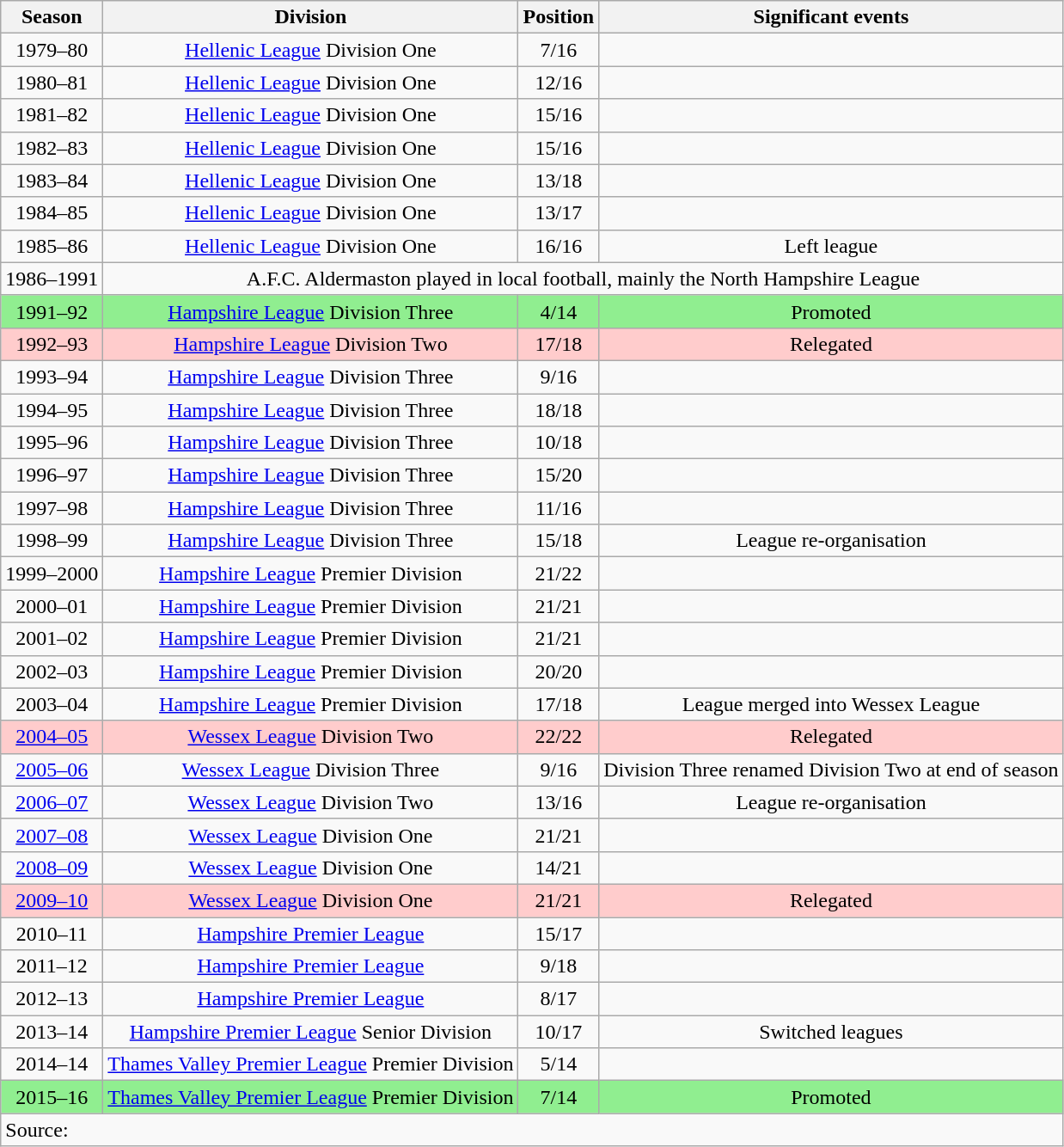<table class="wikitable collapsible autocollapse" style="text-align: center">
<tr>
<th>Season</th>
<th>Division</th>
<th>Position</th>
<th>Significant events</th>
</tr>
<tr>
<td>1979–80</td>
<td><a href='#'>Hellenic League</a> Division One</td>
<td>7/16</td>
<td></td>
</tr>
<tr>
<td>1980–81</td>
<td><a href='#'>Hellenic League</a> Division One</td>
<td>12/16</td>
<td></td>
</tr>
<tr>
<td>1981–82</td>
<td><a href='#'>Hellenic League</a> Division One</td>
<td>15/16</td>
<td></td>
</tr>
<tr>
<td>1982–83</td>
<td><a href='#'>Hellenic League</a> Division One</td>
<td>15/16</td>
<td></td>
</tr>
<tr>
<td>1983–84</td>
<td><a href='#'>Hellenic League</a> Division One</td>
<td>13/18</td>
<td></td>
</tr>
<tr>
<td>1984–85</td>
<td><a href='#'>Hellenic League</a> Division One</td>
<td>13/17</td>
<td></td>
</tr>
<tr>
<td>1985–86</td>
<td><a href='#'>Hellenic League</a> Division One</td>
<td>16/16</td>
<td>Left league</td>
</tr>
<tr>
<td>1986–1991</td>
<td colspan=3>A.F.C. Aldermaston played in local football, mainly the North Hampshire League</td>
</tr>
<tr style="background: #90EE90;">
<td>1991–92</td>
<td><a href='#'>Hampshire League</a> Division Three</td>
<td>4/14</td>
<td>Promoted</td>
</tr>
<tr style="background:#fcc;">
<td>1992–93</td>
<td><a href='#'>Hampshire League</a> Division Two</td>
<td>17/18</td>
<td>Relegated</td>
</tr>
<tr>
<td>1993–94</td>
<td><a href='#'>Hampshire League</a> Division Three</td>
<td>9/16</td>
<td></td>
</tr>
<tr>
<td>1994–95</td>
<td><a href='#'>Hampshire League</a> Division Three</td>
<td>18/18</td>
<td></td>
</tr>
<tr>
<td>1995–96</td>
<td><a href='#'>Hampshire League</a> Division Three</td>
<td>10/18</td>
<td></td>
</tr>
<tr>
<td>1996–97</td>
<td><a href='#'>Hampshire League</a> Division Three</td>
<td>15/20</td>
<td></td>
</tr>
<tr>
<td>1997–98</td>
<td><a href='#'>Hampshire League</a> Division Three</td>
<td>11/16</td>
<td></td>
</tr>
<tr>
<td>1998–99</td>
<td><a href='#'>Hampshire League</a> Division Three</td>
<td>15/18</td>
<td>League re-organisation</td>
</tr>
<tr>
<td>1999–2000</td>
<td><a href='#'>Hampshire League</a> Premier Division</td>
<td>21/22</td>
<td></td>
</tr>
<tr>
<td>2000–01</td>
<td><a href='#'>Hampshire League</a> Premier Division</td>
<td>21/21</td>
<td></td>
</tr>
<tr>
<td>2001–02</td>
<td><a href='#'>Hampshire League</a> Premier Division</td>
<td>21/21</td>
<td></td>
</tr>
<tr>
<td>2002–03</td>
<td><a href='#'>Hampshire League</a> Premier Division</td>
<td>20/20</td>
<td></td>
</tr>
<tr>
<td>2003–04</td>
<td><a href='#'>Hampshire League</a> Premier Division</td>
<td>17/18</td>
<td>League merged into Wessex League</td>
</tr>
<tr style="background:#fcc;">
<td><a href='#'>2004–05</a></td>
<td><a href='#'>Wessex League</a> Division Two</td>
<td>22/22</td>
<td>Relegated</td>
</tr>
<tr>
<td><a href='#'>2005–06</a></td>
<td><a href='#'>Wessex League</a> Division Three</td>
<td>9/16</td>
<td>Division Three renamed Division Two at end of season</td>
</tr>
<tr>
<td><a href='#'>2006–07</a></td>
<td><a href='#'>Wessex League</a> Division Two</td>
<td>13/16</td>
<td>League re-organisation</td>
</tr>
<tr>
<td><a href='#'>2007–08</a></td>
<td><a href='#'>Wessex League</a> Division One</td>
<td>21/21</td>
<td></td>
</tr>
<tr>
<td><a href='#'>2008–09</a></td>
<td><a href='#'>Wessex League</a> Division One</td>
<td>14/21</td>
<td></td>
</tr>
<tr style="background:#fcc;">
<td><a href='#'>2009–10</a></td>
<td><a href='#'>Wessex League</a> Division One</td>
<td>21/21</td>
<td>Relegated</td>
</tr>
<tr>
<td>2010–11</td>
<td><a href='#'>Hampshire Premier League</a></td>
<td>15/17</td>
<td></td>
</tr>
<tr>
<td>2011–12</td>
<td><a href='#'>Hampshire Premier League</a></td>
<td>9/18</td>
<td></td>
</tr>
<tr>
<td>2012–13</td>
<td><a href='#'>Hampshire Premier League</a></td>
<td>8/17</td>
<td></td>
</tr>
<tr>
<td>2013–14</td>
<td><a href='#'>Hampshire Premier League</a> Senior Division</td>
<td>10/17</td>
<td>Switched leagues</td>
</tr>
<tr>
<td>2014–14</td>
<td><a href='#'>Thames Valley Premier League</a> Premier Division</td>
<td>5/14</td>
<td></td>
</tr>
<tr style="background: #90EE90;">
<td>2015–16</td>
<td><a href='#'>Thames Valley Premier League</a> Premier Division</td>
<td>7/14</td>
<td>Promoted</td>
</tr>
<tr>
<td align=left colspan=4>Source: </td>
</tr>
</table>
